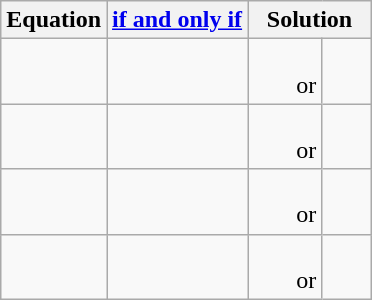<table class="wikitable" style="border: none;">
<tr>
<th>Equation</th>
<th><a href='#'>if and only if</a></th>
<th colspan="7">Solution</th>
</tr>
<tr>
<td style="text-align: center; padding: 0.5% 2em 0.5% 2em;"></td>
<td style="text-align: center;"><a href='#'></a></td>
<td style='border-style: solid none solid none; text-align: left; padding-left: 2em;'> <br>or <br></td>
<td style="text-align: center; padding-left: 1em; padding-right: 1em;"><br></td>
</tr>
<tr>
<td style="text-align: center; padding: 0.5% 2em 0.5% 2em;"></td>
<td style="text-align: center;"></td>
<td style='border-style: solid none solid none; text-align: left; padding-left: 2em;'> <br>or <br></td>
<td style="text-align: center; padding-left: 1em; padding-right: 1em;"><br></td>
</tr>
<tr>
<td style="text-align: center; padding: 0.5% 2em 0.5% 2em;"></td>
<td style="text-align: center;"></td>
<td style='border-style: solid none solid none; text-align: left; padding-left: 2em;'> <br>or <br></td>
<td style="text-align: center; padding-left: 1em; padding-right: 1em;"><br></td>
</tr>
<tr>
<td style="text-align: center; padding: 0.5% 2em 0.5% 2em;"></td>
<td style="text-align: center;"></td>
<td style='border-style: solid none solid none; text-align: left; padding-left: 2em;'> <br>or <br></td>
<td style="text-align: center; padding-left: 1em; padding-right: 1em;"><br></td>
</tr>
</table>
